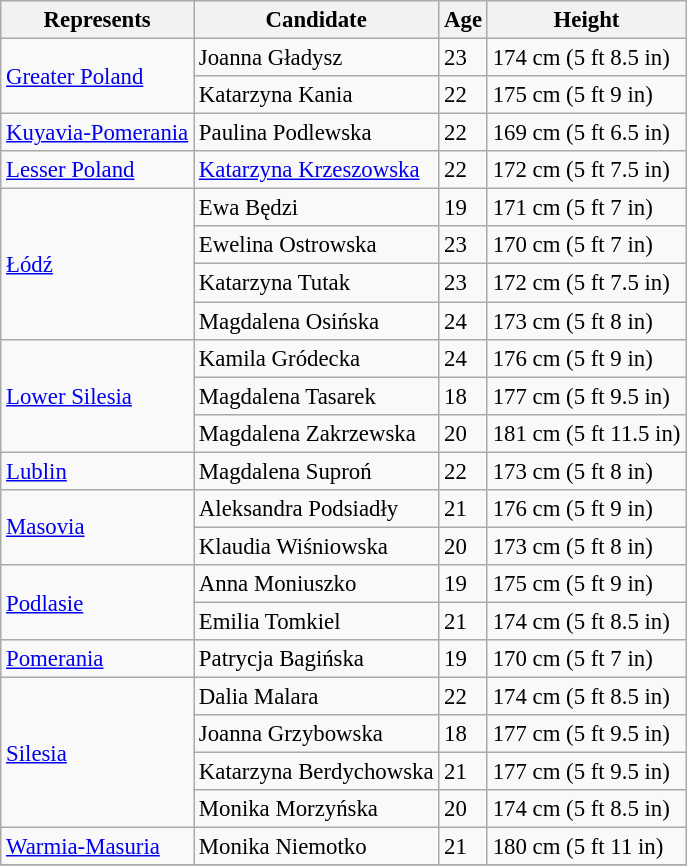<table class="wikitable sortable" style="font-size: 95%;">
<tr>
<th>Represents</th>
<th>Candidate</th>
<th>Age</th>
<th>Height</th>
</tr>
<tr>
<td rowspan="2"><a href='#'>Greater Poland</a></td>
<td>Joanna Gładysz</td>
<td>23</td>
<td>174 cm (5 ft 8.5 in)</td>
</tr>
<tr>
<td>Katarzyna Kania</td>
<td>22</td>
<td>175 cm (5 ft 9 in)</td>
</tr>
<tr>
<td><a href='#'>Kuyavia-Pomerania</a></td>
<td>Paulina Podlewska</td>
<td>22</td>
<td>169 cm (5 ft 6.5 in)</td>
</tr>
<tr>
<td><a href='#'>Lesser Poland</a></td>
<td><a href='#'>Katarzyna Krzeszowska</a></td>
<td>22</td>
<td>172 cm (5 ft 7.5 in)</td>
</tr>
<tr>
<td rowspan="4"><a href='#'>Łódź</a></td>
<td>Ewa Będzi</td>
<td>19</td>
<td>171 cm (5 ft 7 in)</td>
</tr>
<tr>
<td>Ewelina Ostrowska</td>
<td>23</td>
<td>170 cm (5 ft 7 in)</td>
</tr>
<tr>
<td>Katarzyna Tutak</td>
<td>23</td>
<td>172 cm (5 ft 7.5 in)</td>
</tr>
<tr>
<td>Magdalena Osińska</td>
<td>24</td>
<td>173 cm (5 ft 8 in)</td>
</tr>
<tr>
<td rowspan="3"><a href='#'>Lower Silesia</a></td>
<td>Kamila Gródecka</td>
<td>24</td>
<td>176 cm (5 ft 9 in)</td>
</tr>
<tr>
<td>Magdalena Tasarek</td>
<td>18</td>
<td>177 cm (5 ft 9.5 in)</td>
</tr>
<tr>
<td>Magdalena Zakrzewska</td>
<td>20</td>
<td>181 cm (5 ft 11.5 in)</td>
</tr>
<tr>
<td><a href='#'>Lublin</a></td>
<td>Magdalena Suproń</td>
<td>22</td>
<td>173 cm (5 ft 8 in)</td>
</tr>
<tr>
<td rowspan="2"><a href='#'>Masovia</a></td>
<td>Aleksandra Podsiadły</td>
<td>21</td>
<td>176 cm (5 ft 9 in)</td>
</tr>
<tr>
<td>Klaudia Wiśniowska</td>
<td>20</td>
<td>173 cm (5 ft 8 in)</td>
</tr>
<tr>
<td rowspan="2"><a href='#'>Podlasie</a></td>
<td>Anna Moniuszko</td>
<td>19</td>
<td>175 cm (5 ft 9 in)</td>
</tr>
<tr>
<td>Emilia Tomkiel</td>
<td>21</td>
<td>174 cm (5 ft 8.5 in)</td>
</tr>
<tr>
<td><a href='#'>Pomerania</a></td>
<td>Patrycja Bagińska</td>
<td>19</td>
<td>170 cm (5 ft 7 in)</td>
</tr>
<tr>
<td rowspan="4"><a href='#'>Silesia</a></td>
<td>Dalia Malara</td>
<td>22</td>
<td>174 cm (5 ft 8.5 in)</td>
</tr>
<tr>
<td>Joanna Grzybowska</td>
<td>18</td>
<td>177 cm (5 ft 9.5 in)</td>
</tr>
<tr>
<td>Katarzyna Berdychowska</td>
<td>21</td>
<td>177 cm (5 ft 9.5 in)</td>
</tr>
<tr>
<td>Monika Morzyńska</td>
<td>20</td>
<td>174 cm (5 ft 8.5 in)</td>
</tr>
<tr>
<td><a href='#'>Warmia-Masuria</a></td>
<td>Monika Niemotko</td>
<td>21</td>
<td>180 cm (5 ft 11 in)</td>
</tr>
<tr>
</tr>
</table>
